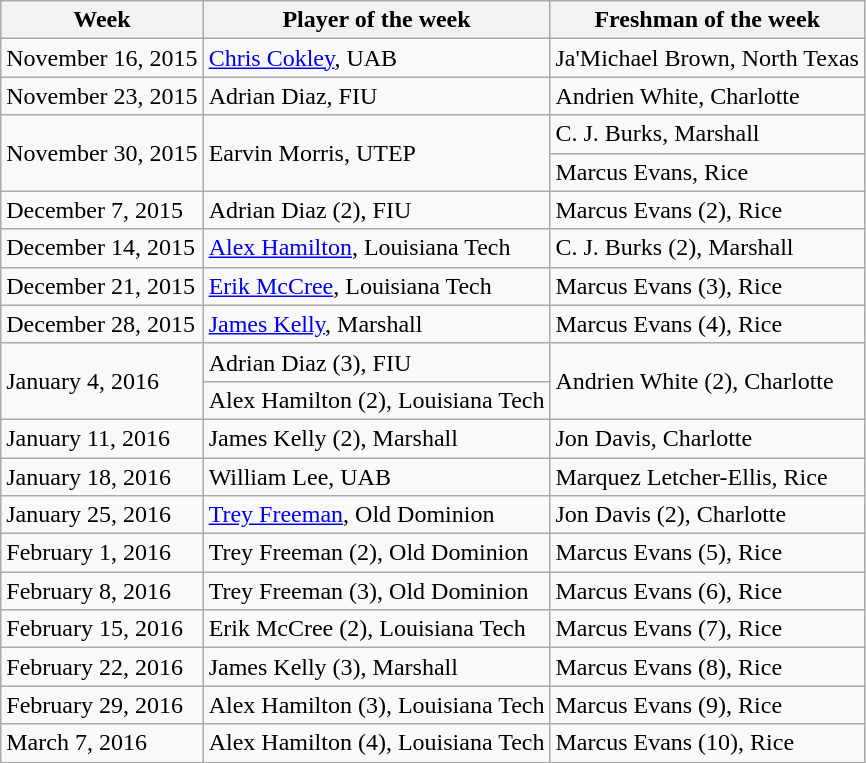<table class="wikitable" border="1">
<tr>
<th>Week</th>
<th>Player of the week</th>
<th>Freshman of the week</th>
</tr>
<tr>
<td>November 16, 2015</td>
<td><a href='#'>Chris Cokley</a>, UAB</td>
<td>Ja'Michael Brown, North Texas</td>
</tr>
<tr>
<td>November 23, 2015</td>
<td>Adrian Diaz, FIU</td>
<td>Andrien White, Charlotte</td>
</tr>
<tr>
<td rowspan=2 valign=middle>November 30, 2015</td>
<td rowspan=2 valign=middle>Earvin Morris, UTEP</td>
<td>C. J. Burks, Marshall</td>
</tr>
<tr>
<td>Marcus Evans, Rice</td>
</tr>
<tr>
<td>December 7, 2015</td>
<td>Adrian Diaz (2), FIU</td>
<td>Marcus Evans (2), Rice</td>
</tr>
<tr>
<td>December 14, 2015</td>
<td><a href='#'>Alex Hamilton</a>, Louisiana Tech</td>
<td>C. J. Burks (2), Marshall</td>
</tr>
<tr>
<td>December 21, 2015</td>
<td><a href='#'>Erik McCree</a>, Louisiana Tech</td>
<td>Marcus Evans (3), Rice</td>
</tr>
<tr>
<td>December 28, 2015</td>
<td><a href='#'>James Kelly</a>, Marshall</td>
<td>Marcus Evans (4), Rice</td>
</tr>
<tr>
<td rowspan=2 valign=middle>January 4, 2016</td>
<td>Adrian Diaz (3), FIU</td>
<td rowspan=2 valign=middle>Andrien White (2), Charlotte</td>
</tr>
<tr>
<td>Alex Hamilton (2), Louisiana Tech</td>
</tr>
<tr>
<td>January 11, 2016</td>
<td>James Kelly (2), Marshall</td>
<td>Jon Davis, Charlotte</td>
</tr>
<tr>
<td>January 18, 2016</td>
<td>William Lee, UAB</td>
<td>Marquez Letcher-Ellis, Rice</td>
</tr>
<tr>
<td>January 25, 2016</td>
<td><a href='#'>Trey Freeman</a>, Old Dominion</td>
<td>Jon Davis (2), Charlotte</td>
</tr>
<tr>
<td>February 1, 2016</td>
<td>Trey Freeman (2), Old Dominion</td>
<td>Marcus Evans (5), Rice</td>
</tr>
<tr>
<td>February 8, 2016</td>
<td>Trey Freeman (3), Old Dominion</td>
<td>Marcus Evans (6), Rice</td>
</tr>
<tr>
<td>February 15, 2016</td>
<td>Erik McCree (2), Louisiana Tech</td>
<td>Marcus Evans (7), Rice</td>
</tr>
<tr>
<td>February 22, 2016</td>
<td>James Kelly (3), Marshall</td>
<td>Marcus Evans (8), Rice</td>
</tr>
<tr>
<td>February 29, 2016</td>
<td>Alex Hamilton (3), Louisiana Tech</td>
<td>Marcus Evans (9), Rice</td>
</tr>
<tr>
<td>March 7, 2016</td>
<td>Alex Hamilton (4), Louisiana Tech</td>
<td>Marcus Evans (10), Rice</td>
</tr>
</table>
